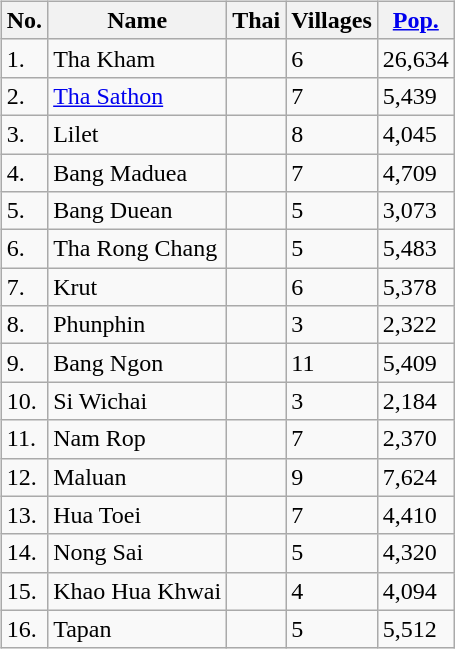<table>
<tr valign=top>
<td><br><table class="wikitable sortable">
<tr>
<th>No.</th>
<th>Name</th>
<th>Thai</th>
<th>Villages</th>
<th><a href='#'>Pop.</a></th>
</tr>
<tr>
<td>1.</td>
<td>Tha Kham</td>
<td></td>
<td>6</td>
<td>26,634</td>
</tr>
<tr>
<td>2.</td>
<td><a href='#'>Tha Sathon</a></td>
<td></td>
<td>7</td>
<td>5,439</td>
</tr>
<tr>
<td>3.</td>
<td>Lilet</td>
<td></td>
<td>8</td>
<td>4,045</td>
</tr>
<tr>
<td>4.</td>
<td>Bang Maduea</td>
<td></td>
<td>7</td>
<td>4,709</td>
</tr>
<tr>
<td>5.</td>
<td>Bang Duean</td>
<td></td>
<td>5</td>
<td>3,073</td>
</tr>
<tr>
<td>6.</td>
<td>Tha Rong Chang</td>
<td></td>
<td>5</td>
<td>5,483</td>
</tr>
<tr>
<td>7.</td>
<td>Krut</td>
<td></td>
<td>6</td>
<td>5,378</td>
</tr>
<tr>
<td>8.</td>
<td>Phunphin</td>
<td></td>
<td>3</td>
<td>2,322</td>
</tr>
<tr>
<td>9.</td>
<td>Bang Ngon</td>
<td></td>
<td>11</td>
<td>5,409</td>
</tr>
<tr>
<td>10.</td>
<td>Si Wichai</td>
<td></td>
<td>3</td>
<td>2,184</td>
</tr>
<tr>
<td>11.</td>
<td>Nam Rop</td>
<td></td>
<td>7</td>
<td>2,370</td>
</tr>
<tr>
<td>12.</td>
<td>Maluan</td>
<td></td>
<td>9</td>
<td>7,624</td>
</tr>
<tr>
<td>13.</td>
<td>Hua Toei</td>
<td></td>
<td>7</td>
<td>4,410</td>
</tr>
<tr>
<td>14.</td>
<td>Nong Sai</td>
<td></td>
<td>5</td>
<td>4,320</td>
</tr>
<tr>
<td>15.</td>
<td>Khao Hua Khwai</td>
<td></td>
<td>4</td>
<td>4,094</td>
</tr>
<tr>
<td>16.</td>
<td>Tapan</td>
<td></td>
<td>5</td>
<td>5,512</td>
</tr>
</table>
</td>
<td> </td>
</tr>
</table>
